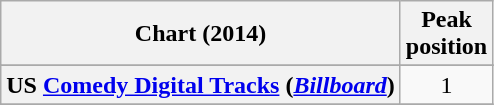<table class="wikitable plainrowheaders sortable" style="text-align:left;">
<tr>
<th scope="col">Chart (2014)</th>
<th scope="col">Peak<br>position</th>
</tr>
<tr>
</tr>
<tr>
</tr>
<tr>
<th scope="row">US <a href='#'>Comedy Digital Tracks</a> (<em><a href='#'>Billboard</a></em>)</th>
<td align="center">1</td>
</tr>
<tr>
</tr>
</table>
